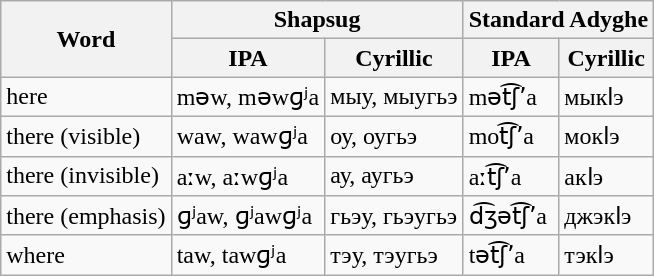<table class="wikitable" border="1" text-align="right">
<tr>
<th rowspan="2">Word</th>
<th colspan="2">Shapsug</th>
<th colspan="2">Standard Adyghe</th>
</tr>
<tr>
<th>IPA</th>
<th>Cyrillic</th>
<th>IPA</th>
<th>Cyrillic</th>
</tr>
<tr>
<td>here</td>
<td>məw, məwɡʲa</td>
<td>мыу, мыугьэ</td>
<td>mət͡ʃʼa</td>
<td>мыкӏэ</td>
</tr>
<tr>
<td>there (visible)</td>
<td>waw, wawɡʲa</td>
<td>оу, оугьэ</td>
<td>mot͡ʃʼa</td>
<td>мокӏэ</td>
</tr>
<tr>
<td>there (invisible)</td>
<td>aːw, aːwɡʲa</td>
<td>ау, аугьэ</td>
<td>aːt͡ʃʼa</td>
<td>акӏэ</td>
</tr>
<tr>
<td>there (emphasis)</td>
<td>ɡʲaw, ɡʲawɡʲa</td>
<td>гьэу, гьэугьэ</td>
<td>d͡ʒət͡ʃʼa</td>
<td>джэкӏэ</td>
</tr>
<tr>
<td>where</td>
<td>taw, tawɡʲa</td>
<td>тэу, тэугьэ</td>
<td>tət͡ʃʼa</td>
<td>тэкӏэ</td>
</tr>
</table>
